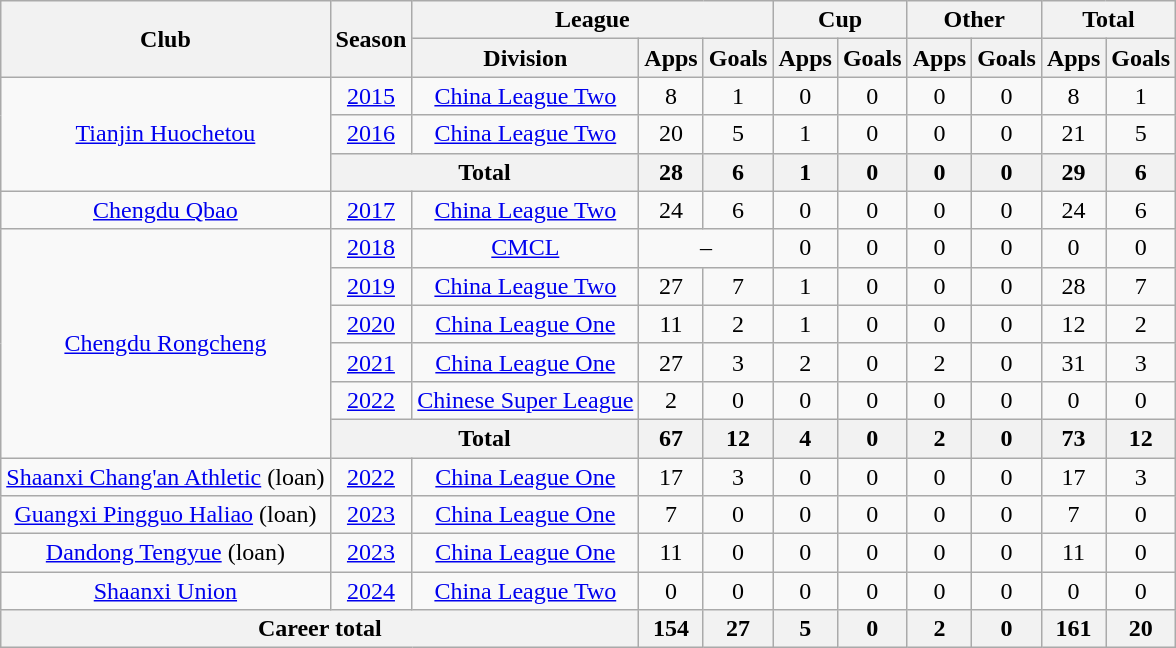<table class="wikitable" style="text-align: center">
<tr>
<th rowspan="2">Club</th>
<th rowspan="2">Season</th>
<th colspan="3">League</th>
<th colspan="2">Cup</th>
<th colspan="2">Other</th>
<th colspan="2">Total</th>
</tr>
<tr>
<th>Division</th>
<th>Apps</th>
<th>Goals</th>
<th>Apps</th>
<th>Goals</th>
<th>Apps</th>
<th>Goals</th>
<th>Apps</th>
<th>Goals</th>
</tr>
<tr>
<td rowspan="3"><a href='#'>Tianjin Huochetou</a></td>
<td><a href='#'>2015</a></td>
<td><a href='#'>China League Two</a></td>
<td>8</td>
<td>1</td>
<td>0</td>
<td>0</td>
<td>0</td>
<td>0</td>
<td>8</td>
<td>1</td>
</tr>
<tr>
<td><a href='#'>2016</a></td>
<td><a href='#'>China League Two</a></td>
<td>20</td>
<td>5</td>
<td>1</td>
<td>0</td>
<td>0</td>
<td>0</td>
<td>21</td>
<td>5</td>
</tr>
<tr>
<th colspan=2>Total</th>
<th>28</th>
<th>6</th>
<th>1</th>
<th>0</th>
<th>0</th>
<th>0</th>
<th>29</th>
<th>6</th>
</tr>
<tr>
<td><a href='#'>Chengdu Qbao</a></td>
<td><a href='#'>2017</a></td>
<td><a href='#'>China League Two</a></td>
<td>24</td>
<td>6</td>
<td>0</td>
<td>0</td>
<td>0</td>
<td>0</td>
<td>24</td>
<td>6</td>
</tr>
<tr>
<td rowspan="6"><a href='#'>Chengdu Rongcheng</a></td>
<td><a href='#'>2018</a></td>
<td><a href='#'>CMCL</a></td>
<td colspan="2">–</td>
<td>0</td>
<td>0</td>
<td>0</td>
<td>0</td>
<td>0</td>
<td>0</td>
</tr>
<tr>
<td><a href='#'>2019</a></td>
<td><a href='#'>China League Two</a></td>
<td>27</td>
<td>7</td>
<td>1</td>
<td>0</td>
<td>0</td>
<td>0</td>
<td>28</td>
<td>7</td>
</tr>
<tr>
<td><a href='#'>2020</a></td>
<td><a href='#'>China League One</a></td>
<td>11</td>
<td>2</td>
<td>1</td>
<td>0</td>
<td>0</td>
<td>0</td>
<td>12</td>
<td>2</td>
</tr>
<tr>
<td><a href='#'>2021</a></td>
<td><a href='#'>China League One</a></td>
<td>27</td>
<td>3</td>
<td>2</td>
<td>0</td>
<td>2</td>
<td>0</td>
<td>31</td>
<td>3</td>
</tr>
<tr>
<td><a href='#'>2022</a></td>
<td><a href='#'>Chinese Super League</a></td>
<td>2</td>
<td>0</td>
<td>0</td>
<td>0</td>
<td>0</td>
<td>0</td>
<td>0</td>
<td>0</td>
</tr>
<tr>
<th colspan=2>Total</th>
<th>67</th>
<th>12</th>
<th>4</th>
<th>0</th>
<th>2</th>
<th>0</th>
<th>73</th>
<th>12</th>
</tr>
<tr>
<td><a href='#'>Shaanxi Chang'an Athletic</a> (loan)</td>
<td><a href='#'>2022</a></td>
<td><a href='#'>China League One</a></td>
<td>17</td>
<td>3</td>
<td>0</td>
<td>0</td>
<td>0</td>
<td>0</td>
<td>17</td>
<td>3</td>
</tr>
<tr>
<td><a href='#'>Guangxi Pingguo Haliao</a> (loan)</td>
<td><a href='#'>2023</a></td>
<td><a href='#'>China League One</a></td>
<td>7</td>
<td>0</td>
<td>0</td>
<td>0</td>
<td>0</td>
<td>0</td>
<td>7</td>
<td>0</td>
</tr>
<tr>
<td><a href='#'>Dandong Tengyue</a> (loan)</td>
<td><a href='#'>2023</a></td>
<td><a href='#'>China League One</a></td>
<td>11</td>
<td>0</td>
<td>0</td>
<td>0</td>
<td>0</td>
<td>0</td>
<td>11</td>
<td>0</td>
</tr>
<tr>
<td><a href='#'>Shaanxi Union</a></td>
<td><a href='#'>2024</a></td>
<td><a href='#'>China League Two</a></td>
<td>0</td>
<td>0</td>
<td>0</td>
<td>0</td>
<td>0</td>
<td>0</td>
<td>0</td>
<td>0</td>
</tr>
<tr>
<th colspan=3>Career total</th>
<th>154</th>
<th>27</th>
<th>5</th>
<th>0</th>
<th>2</th>
<th>0</th>
<th>161</th>
<th>20</th>
</tr>
</table>
